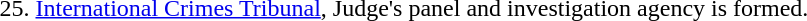<table>
<tr valign=top>
<td>25.</td>
<td><a href='#'>International Crimes Tribunal</a>, Judge's panel and investigation agency is formed.</td>
</tr>
</table>
